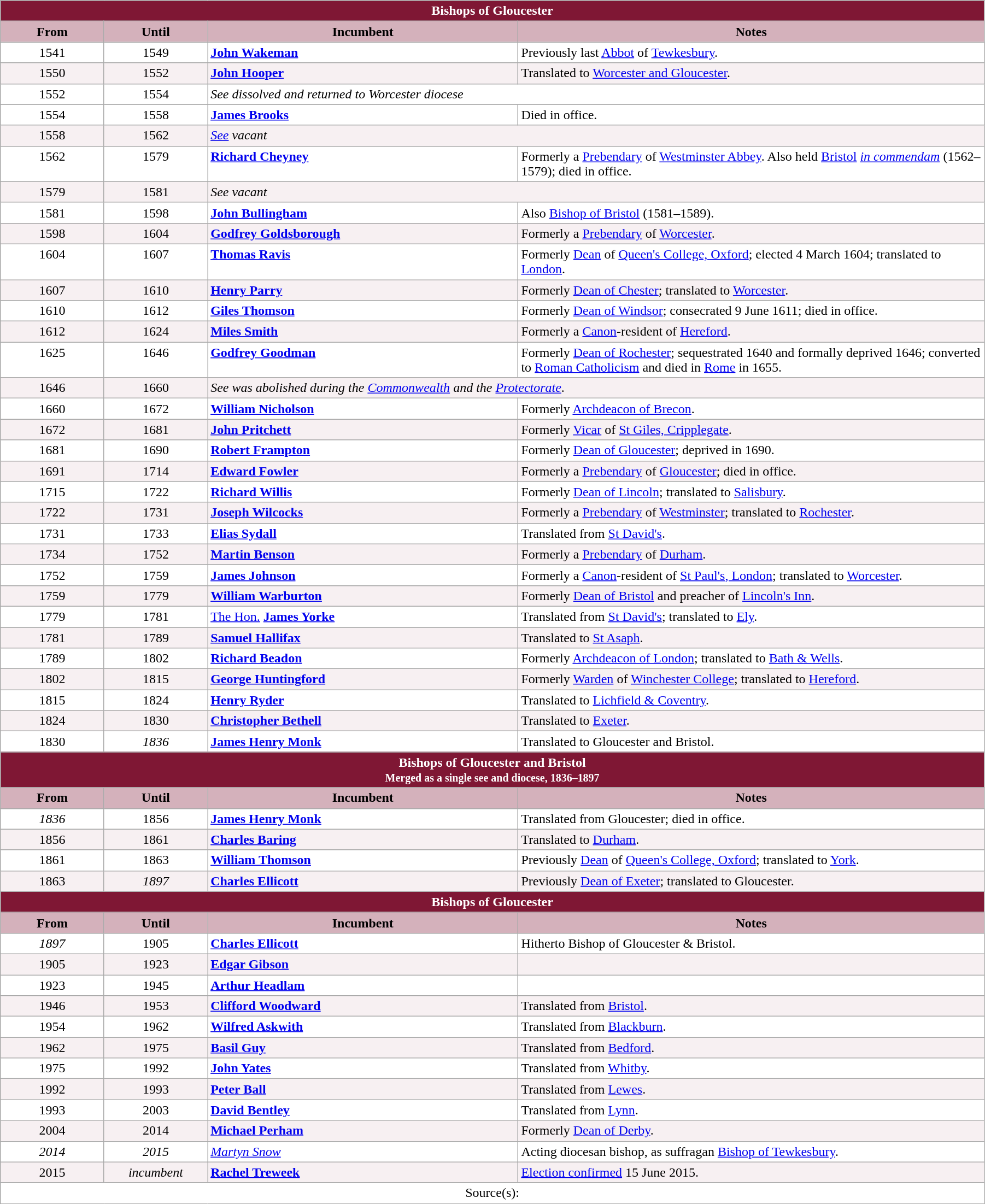<table class="wikitable" style="width:95%;" border="1" cellpadding="2">
<tr>
<th colspan="4" style="background-color: #7F1734; color: white;">Bishops of Gloucester</th>
</tr>
<tr valign=center>
<th style="background-color:#D4B1BB" width="10%">From</th>
<th style="background-color:#D4B1BB" width="10%">Until</th>
<th style="background-color:#D4B1BB" width="30%">Incumbent</th>
<th style="background-color:#D4B1BB" width="45%">Notes</th>
</tr>
<tr valign=top bgcolor="white">
<td align="center">1541</td>
<td align="center">1549</td>
<td> <strong><a href='#'>John Wakeman</a></strong></td>
<td>Previously last <a href='#'>Abbot</a> of <a href='#'>Tewkesbury</a>.</td>
</tr>
<tr valign=top bgcolor="#F7F0F2">
<td align="center">1550</td>
<td align="center">1552</td>
<td> <strong><a href='#'>John Hooper</a></strong></td>
<td>Translated to <a href='#'>Worcester and Gloucester</a>.</td>
</tr>
<tr valign=top bgcolor="white">
<td align="center">1552</td>
<td align="center">1554</td>
<td colspan="2"><em>See dissolved and returned to Worcester diocese</em></td>
</tr>
<tr valign=top bgcolor="white">
<td align="center">1554</td>
<td align="center">1558</td>
<td> <strong><a href='#'>James Brooks</a></strong></td>
<td>Died in office.</td>
</tr>
<tr valign=top bgcolor="#F7F0F2">
<td align="center">1558</td>
<td align="center">1562</td>
<td colspan="2"><em><a href='#'>See</a> vacant</em></td>
</tr>
<tr valign=top bgcolor="white">
<td align="center">1562</td>
<td align="center">1579</td>
<td> <strong><a href='#'>Richard Cheyney</a></strong></td>
<td>Formerly a <a href='#'>Prebendary</a> of <a href='#'>Westminster Abbey</a>. Also held <a href='#'>Bristol</a> <em><a href='#'>in commendam</a></em> (1562–1579); died in office.</td>
</tr>
<tr valign=top bgcolor="#F7F0F2">
<td align="center">1579</td>
<td align="center">1581</td>
<td colspan="2"><em>See vacant</em></td>
</tr>
<tr valign=top bgcolor="white">
<td align="center">1581</td>
<td align="center">1598</td>
<td> <strong><a href='#'>John Bullingham</a></strong></td>
<td>Also <a href='#'>Bishop of Bristol</a> (1581–1589).</td>
</tr>
<tr valign=top bgcolor="#F7F0F2">
<td align="center">1598</td>
<td align="center">1604</td>
<td> <strong><a href='#'>Godfrey Goldsborough</a></strong></td>
<td>Formerly a <a href='#'>Prebendary</a> of <a href='#'>Worcester</a>.</td>
</tr>
<tr valign=top bgcolor="white">
<td align="center">1604</td>
<td align="center">1607</td>
<td> <strong><a href='#'>Thomas Ravis</a></strong></td>
<td>Formerly <a href='#'>Dean</a> of <a href='#'>Queen's College, Oxford</a>; elected 4 March 1604; translated to <a href='#'>London</a>.</td>
</tr>
<tr valign=top bgcolor="#F7F0F2">
<td align="center">1607</td>
<td align="center">1610</td>
<td> <strong><a href='#'>Henry Parry</a></strong></td>
<td>Formerly <a href='#'>Dean of Chester</a>; translated to <a href='#'>Worcester</a>.</td>
</tr>
<tr valign=top bgcolor="white">
<td align="center">1610</td>
<td align="center">1612</td>
<td> <strong><a href='#'>Giles Thomson</a></strong></td>
<td>Formerly <a href='#'>Dean of Windsor</a>; consecrated 9 June 1611; died in office.</td>
</tr>
<tr valign=top bgcolor="#F7F0F2">
<td align="center">1612</td>
<td align="center">1624</td>
<td> <strong><a href='#'>Miles Smith</a></strong></td>
<td>Formerly a <a href='#'>Canon</a>-resident of <a href='#'>Hereford</a>.</td>
</tr>
<tr valign=top bgcolor="white">
<td align="center">1625</td>
<td align="center">1646</td>
<td> <strong><a href='#'>Godfrey Goodman</a></strong></td>
<td>Formerly <a href='#'>Dean of Rochester</a>; sequestrated 1640 and formally deprived 1646; converted to <a href='#'>Roman Catholicism</a> and died in <a href='#'>Rome</a> in 1655.</td>
</tr>
<tr valign=top bgcolor="#F7F0F2">
<td align="center">1646</td>
<td align="center">1660</td>
<td colspan="2"><em>See was abolished during the <a href='#'>Commonwealth</a> and the <a href='#'>Protectorate</a></em>.</td>
</tr>
<tr valign=top bgcolor="white">
<td align="center">1660</td>
<td align="center">1672</td>
<td> <strong><a href='#'>William Nicholson</a></strong></td>
<td>Formerly <a href='#'>Archdeacon of Brecon</a>.</td>
</tr>
<tr valign=top bgcolor="#F7F0F2">
<td align="center">1672</td>
<td align="center">1681</td>
<td> <strong><a href='#'>John Pritchett</a></strong></td>
<td>Formerly <a href='#'>Vicar</a> of <a href='#'>St Giles, Cripplegate</a>.</td>
</tr>
<tr valign=top bgcolor="white">
<td align="center">1681</td>
<td align="center">1690</td>
<td> <strong><a href='#'>Robert Frampton</a></strong></td>
<td>Formerly <a href='#'>Dean of Gloucester</a>; deprived in 1690.</td>
</tr>
<tr valign=top bgcolor="#F7F0F2">
<td align="center">1691</td>
<td align="center">1714</td>
<td> <strong><a href='#'>Edward Fowler</a></strong></td>
<td>Formerly a <a href='#'>Prebendary</a> of <a href='#'>Gloucester</a>; died in office.</td>
</tr>
<tr valign=top bgcolor="white">
<td align="center">1715</td>
<td align="center">1722</td>
<td> <strong><a href='#'>Richard Willis</a></strong></td>
<td>Formerly <a href='#'>Dean of Lincoln</a>; translated to <a href='#'>Salisbury</a>.</td>
</tr>
<tr valign=top bgcolor="#F7F0F2">
<td align="center">1722</td>
<td align="center">1731</td>
<td> <strong><a href='#'>Joseph Wilcocks</a></strong></td>
<td>Formerly a <a href='#'>Prebendary</a> of <a href='#'>Westminster</a>; translated to <a href='#'>Rochester</a>.</td>
</tr>
<tr valign=top bgcolor="white">
<td align="center">1731</td>
<td align="center">1733</td>
<td> <strong><a href='#'>Elias Sydall</a></strong></td>
<td>Translated from <a href='#'>St David's</a>.</td>
</tr>
<tr valign=top bgcolor="#F7F0F2">
<td align="center">1734</td>
<td align="center">1752</td>
<td> <strong><a href='#'>Martin Benson</a></strong></td>
<td>Formerly a <a href='#'>Prebendary</a> of <a href='#'>Durham</a>.</td>
</tr>
<tr valign=top bgcolor="white">
<td align="center">1752</td>
<td align="center">1759</td>
<td> <strong><a href='#'>James Johnson</a></strong></td>
<td>Formerly a <a href='#'>Canon</a>-resident of <a href='#'>St Paul's, London</a>; translated to <a href='#'>Worcester</a>.</td>
</tr>
<tr valign=top bgcolor="#F7F0F2">
<td align="center">1759</td>
<td align="center">1779</td>
<td> <strong><a href='#'>William Warburton</a></strong></td>
<td>Formerly <a href='#'>Dean of Bristol</a> and preacher of <a href='#'>Lincoln's Inn</a>.</td>
</tr>
<tr valign=top bgcolor="white">
<td align="center">1779</td>
<td align="center">1781</td>
<td> <a href='#'>The Hon.</a> <strong><a href='#'>James Yorke</a></strong></td>
<td>Translated from <a href='#'>St David's</a>; translated to <a href='#'>Ely</a>.</td>
</tr>
<tr valign=top bgcolor="#F7F0F2">
<td align="center">1781</td>
<td align="center">1789</td>
<td> <strong><a href='#'>Samuel Hallifax</a></strong></td>
<td>Translated to <a href='#'>St Asaph</a>.</td>
</tr>
<tr valign=top bgcolor="white">
<td align="center">1789</td>
<td align="center">1802</td>
<td> <strong><a href='#'>Richard Beadon</a></strong></td>
<td>Formerly <a href='#'>Archdeacon of London</a>; translated to <a href='#'>Bath & Wells</a>.</td>
</tr>
<tr valign=top bgcolor="#F7F0F2">
<td align="center">1802</td>
<td align="center">1815</td>
<td> <strong><a href='#'>George Huntingford</a></strong></td>
<td>Formerly <a href='#'>Warden</a> of <a href='#'>Winchester College</a>; translated to <a href='#'>Hereford</a>.</td>
</tr>
<tr valign=top bgcolor="white">
<td align="center">1815</td>
<td align="center">1824</td>
<td> <strong><a href='#'>Henry Ryder</a></strong></td>
<td>Translated to <a href='#'>Lichfield & Coventry</a>.</td>
</tr>
<tr valign=top bgcolor="#F7F0F2">
<td align="center">1824</td>
<td align="center">1830</td>
<td> <strong><a href='#'>Christopher Bethell</a></strong></td>
<td>Translated to <a href='#'>Exeter</a>.</td>
</tr>
<tr valign=top bgcolor="white">
<td align="center">1830</td>
<td align="center"><em>1836</em></td>
<td> <strong><a href='#'>James Henry Monk</a></strong></td>
<td>Translated to Gloucester and Bristol.</td>
</tr>
<tr>
<th colspan="4" style="background-color: #7F1734; color: white;">Bishops of Gloucester and Bristol<br><small>Merged as a single see and diocese, 1836–1897</small></th>
</tr>
<tr>
<th style="background-color: #D4B1BB;">From</th>
<th style="background-color: #D4B1BB;">Until</th>
<th style="background-color: #D4B1BB;">Incumbent</th>
<th style="background-color: #D4B1BB;">Notes</th>
</tr>
<tr valign=top bgcolor="white">
<td style="text-align: center;"><em>1836</em></td>
<td style="text-align: center;">1856</td>
<td> <strong><a href='#'>James Henry Monk</a></strong></td>
<td>Translated from Gloucester; died in office.</td>
</tr>
<tr valign=top bgcolor="#F7F0F2">
<td style="text-align: center;">1856</td>
<td style="text-align: center;">1861</td>
<td> <strong><a href='#'>Charles Baring</a></strong></td>
<td>Translated to <a href='#'>Durham</a>.</td>
</tr>
<tr valign=top bgcolor="white">
<td style="text-align: center;">1861</td>
<td style="text-align: center;">1863</td>
<td> <strong><a href='#'>William Thomson</a></strong></td>
<td>Previously <a href='#'>Dean</a> of <a href='#'>Queen's College, Oxford</a>; translated to <a href='#'>York</a>.</td>
</tr>
<tr valign=top bgcolor="#F7F0F2">
<td style="text-align: center;">1863</td>
<td style="text-align: center;"><em>1897</em></td>
<td> <strong><a href='#'>Charles Ellicott</a></strong></td>
<td>Previously <a href='#'>Dean of Exeter</a>; translated to Gloucester.</td>
</tr>
<tr valign=center>
<th colspan="4" style="background-color: #7F1734; color: white;">Bishops of Gloucester</th>
</tr>
<tr valign=center>
<th style="background-color:#D4B1BB" width="10%">From</th>
<th style="background-color:#D4B1BB" width="10%">Until</th>
<th style="background-color:#D4B1BB" width="30%">Incumbent</th>
<th style="background-color:#D4B1BB" width="45%">Notes</th>
</tr>
<tr valign=top bgcolor="white">
<td align="center"><em>1897</em></td>
<td align="center">1905</td>
<td> <strong><a href='#'>Charles Ellicott</a></strong></td>
<td>Hitherto Bishop of Gloucester & Bristol.</td>
</tr>
<tr valign=top bgcolor="#F7F0F2">
<td align="center">1905</td>
<td align="center">1923</td>
<td> <strong><a href='#'>Edgar Gibson</a></strong></td>
<td></td>
</tr>
<tr valign=top bgcolor="white">
<td align="center">1923</td>
<td align="center">1945</td>
<td> <strong><a href='#'>Arthur Headlam</a></strong></td>
<td></td>
</tr>
<tr valign=top bgcolor="#F7F0F2">
<td align="center">1946</td>
<td align="center">1953</td>
<td> <strong><a href='#'>Clifford Woodward</a></strong></td>
<td>Translated from <a href='#'>Bristol</a>.</td>
</tr>
<tr valign=top bgcolor="white">
<td align="center">1954</td>
<td align="center">1962</td>
<td> <strong><a href='#'>Wilfred Askwith</a></strong> </td>
<td>Translated from <a href='#'>Blackburn</a>.</td>
</tr>
<tr valign=top bgcolor="#F7F0F2">
<td align="center">1962</td>
<td align="center">1975</td>
<td> <strong><a href='#'>Basil Guy</a></strong></td>
<td>Translated from <a href='#'>Bedford</a>.</td>
</tr>
<tr valign=top bgcolor="white">
<td align="center">1975</td>
<td align="center">1992</td>
<td> <strong><a href='#'>John Yates</a></strong></td>
<td>Translated from <a href='#'>Whitby</a>.</td>
</tr>
<tr valign=top bgcolor="#F7F0F2">
<td align="center">1992</td>
<td align="center">1993</td>
<td> <strong><a href='#'>Peter Ball</a></strong> </td>
<td>Translated from <a href='#'>Lewes</a>.</td>
</tr>
<tr valign=top bgcolor="white">
<td align="center">1993</td>
<td align="center">2003</td>
<td> <strong><a href='#'>David Bentley</a></strong></td>
<td>Translated from <a href='#'>Lynn</a>.</td>
</tr>
<tr valign=top bgcolor="#F7F0F2">
<td align="center">2004</td>
<td align="center">2014</td>
<td> <strong><a href='#'>Michael Perham</a></strong></td>
<td>Formerly <a href='#'>Dean of Derby</a>.</td>
</tr>
<tr valign=top bgcolor="white">
<td align="center"><em>2014</em></td>
<td align="center"><em>2015</em></td>
<td> <em><a href='#'>Martyn Snow</a></em></td>
<td>Acting diocesan bishop, as suffragan <a href='#'>Bishop of Tewkesbury</a>.</td>
</tr>
<tr valign=top bgcolor="#F7F0F2">
<td align="center">2015</td>
<td align="center"><em>incumbent</em></td>
<td> <strong><a href='#'>Rachel Treweek</a></strong></td>
<td><a href='#'>Election confirmed</a> 15 June 2015.</td>
</tr>
<tr valign=top bgcolor="white">
<td align=center colspan="4">Source(s):</td>
</tr>
</table>
